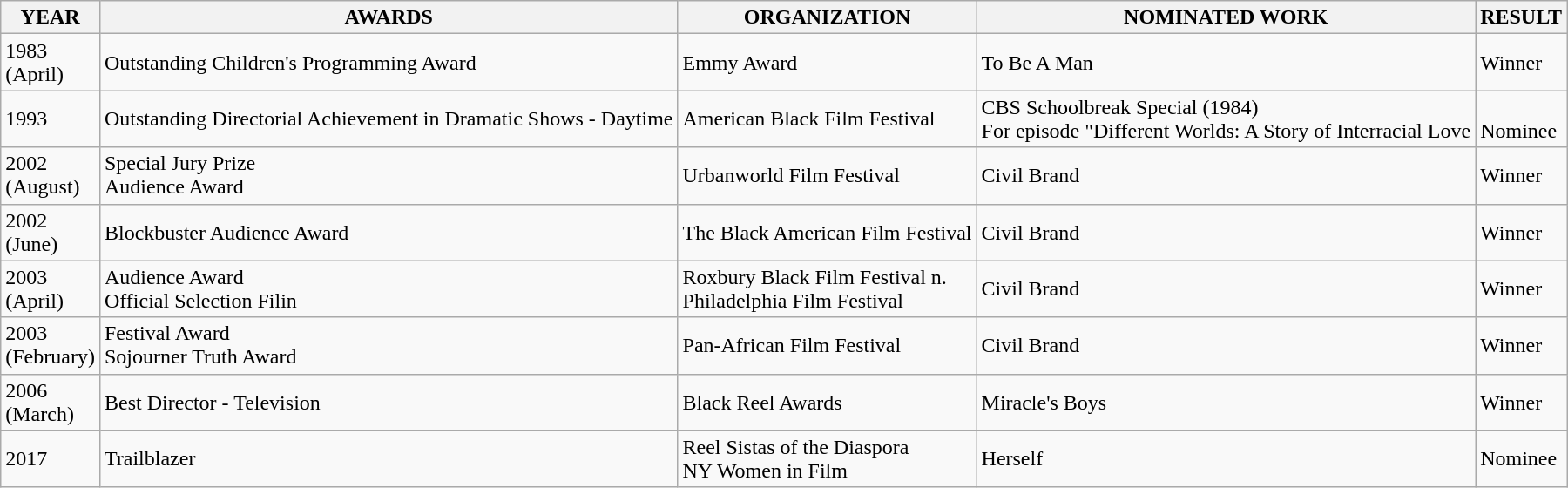<table class="wikitable">
<tr>
<th>YEAR</th>
<th>AWARDS</th>
<th>ORGANIZATION</th>
<th>NOMINATED WORK</th>
<th>RESULT</th>
</tr>
<tr>
<td>1983<br>(April)</td>
<td>Outstanding Children's Programming Award</td>
<td>Emmy Award</td>
<td>To Be A Man</td>
<td>Winner</td>
</tr>
<tr>
<td>1993</td>
<td>Outstanding Directorial Achievement in Dramatic Shows - Daytime</td>
<td>American Black Film Festival</td>
<td>CBS Schoolbreak Special (1984)<br>For episode "Different Worlds: A Story of Interracial Love</td>
<td><br>Nominee</td>
</tr>
<tr>
<td>2002<br>(August)</td>
<td>Special Jury Prize<br>Audience Award</td>
<td>Urbanworld Film Festival</td>
<td>Civil Brand</td>
<td>Winner</td>
</tr>
<tr>
<td>2002<br>(June)</td>
<td>Blockbuster Audience Award</td>
<td>The Black American Film Festival</td>
<td>Civil Brand</td>
<td>Winner</td>
</tr>
<tr>
<td>2003<br>(April)</td>
<td>Audience Award<br>Official Selection Filin</td>
<td>Roxbury Black Film Festival n.<br>Philadelphia Film Festival</td>
<td>Civil Brand</td>
<td>Winner</td>
</tr>
<tr>
<td>2003<br>(February)</td>
<td>Festival Award<br>Sojourner Truth Award</td>
<td>Pan-African Film Festival</td>
<td>Civil Brand</td>
<td>Winner</td>
</tr>
<tr>
<td>2006<br>(March)</td>
<td>Best Director - Television</td>
<td>Black Reel Awards</td>
<td>Miracle's Boys</td>
<td>Winner</td>
</tr>
<tr>
<td>2017</td>
<td>Trailblazer</td>
<td>Reel Sistas of the Diaspora<br>NY Women in Film</td>
<td>Herself</td>
<td>Nominee</td>
</tr>
</table>
